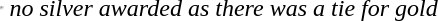<table>
<tr>
<td><hr></td>
<td><em>no silver awarded as there was a tie for gold</em></td>
<td></td>
</tr>
</table>
